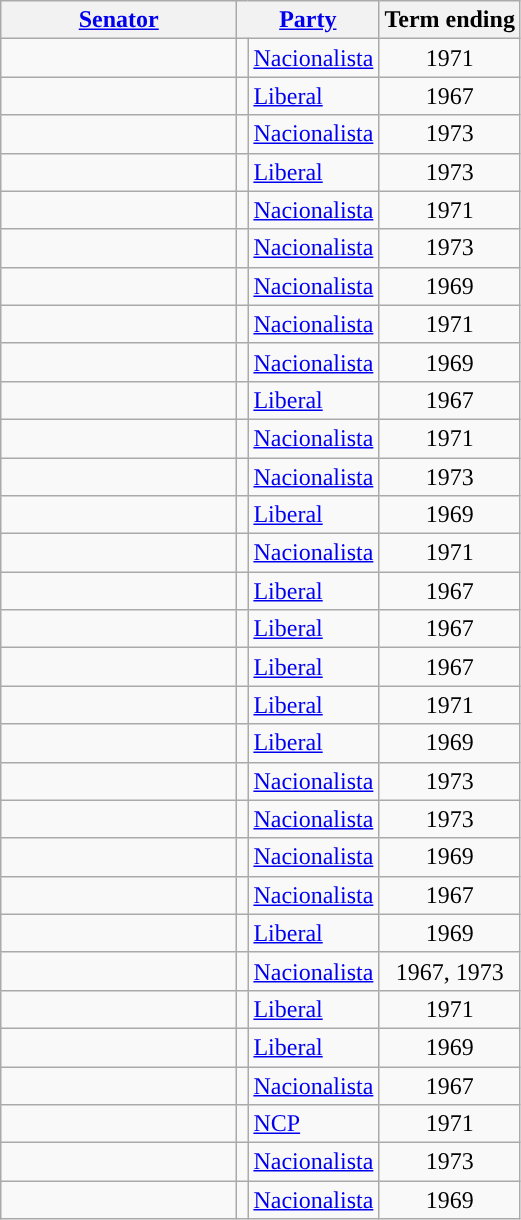<table class="wikitable sortable">
<tr>
<th width="150px"><a href='#'>Senator</a></th>
<th colspan="2"><a href='#'>Party</a></th>
<th>Term ending</th>
</tr>
<tr>
<td></td>
<td></td>
<td><a href='#'>Nacionalista</a></td>
<td align="center">1971</td>
</tr>
<tr>
<td></td>
<td></td>
<td><a href='#'>Liberal</a></td>
<td align="center">1967</td>
</tr>
<tr>
<td></td>
<td></td>
<td><a href='#'>Nacionalista</a></td>
<td align="center">1973</td>
</tr>
<tr>
<td></td>
<td></td>
<td><a href='#'>Liberal</a></td>
<td align="center">1973</td>
</tr>
<tr>
<td></td>
<td></td>
<td><a href='#'>Nacionalista</a></td>
<td align="center">1971</td>
</tr>
<tr>
<td></td>
<td></td>
<td><a href='#'>Nacionalista</a></td>
<td align="center">1973</td>
</tr>
<tr>
<td></td>
<td></td>
<td><a href='#'>Nacionalista</a></td>
<td align="center">1969</td>
</tr>
<tr>
<td></td>
<td></td>
<td><a href='#'>Nacionalista</a></td>
<td align="center">1971</td>
</tr>
<tr>
<td></td>
<td></td>
<td><a href='#'>Nacionalista</a></td>
<td align="center">1969</td>
</tr>
<tr>
<td></td>
<td></td>
<td><a href='#'>Liberal</a></td>
<td align="center">1967</td>
</tr>
<tr>
<td></td>
<td></td>
<td><a href='#'>Nacionalista</a></td>
<td align="center">1971</td>
</tr>
<tr>
<td></td>
<td></td>
<td><a href='#'>Nacionalista</a></td>
<td align="center">1973</td>
</tr>
<tr>
<td></td>
<td></td>
<td><a href='#'>Liberal</a></td>
<td align="center">1969</td>
</tr>
<tr>
<td></td>
<td></td>
<td><a href='#'>Nacionalista</a></td>
<td align="center">1971</td>
</tr>
<tr>
<td></td>
<td></td>
<td><a href='#'>Liberal</a></td>
<td align="center">1967</td>
</tr>
<tr>
<td></td>
<td></td>
<td><a href='#'>Liberal</a></td>
<td align="center">1967</td>
</tr>
<tr>
<td></td>
<td></td>
<td><a href='#'>Liberal</a></td>
<td align="center">1967</td>
</tr>
<tr>
<td></td>
<td></td>
<td><a href='#'>Liberal</a></td>
<td align="center">1971</td>
</tr>
<tr>
<td></td>
<td></td>
<td><a href='#'>Liberal</a></td>
<td align="center">1969</td>
</tr>
<tr>
<td></td>
<td></td>
<td><a href='#'>Nacionalista</a></td>
<td align="center">1973</td>
</tr>
<tr>
<td></td>
<td></td>
<td><a href='#'>Nacionalista</a></td>
<td align="center">1973</td>
</tr>
<tr>
<td></td>
<td></td>
<td><a href='#'>Nacionalista</a></td>
<td align="center">1969</td>
</tr>
<tr>
<td></td>
<td></td>
<td><a href='#'>Nacionalista</a></td>
<td align="center">1967</td>
</tr>
<tr>
<td></td>
<td></td>
<td><a href='#'>Liberal</a></td>
<td align="center">1969</td>
</tr>
<tr>
<td></td>
<td></td>
<td><a href='#'>Nacionalista</a></td>
<td align="center">1967, 1973</td>
</tr>
<tr>
<td></td>
<td></td>
<td><a href='#'>Liberal</a></td>
<td align="center">1971</td>
</tr>
<tr>
<td></td>
<td></td>
<td><a href='#'>Liberal</a></td>
<td align="center">1969</td>
</tr>
<tr>
<td></td>
<td></td>
<td><a href='#'>Nacionalista</a></td>
<td align="center">1967</td>
</tr>
<tr>
<td></td>
<td></td>
<td><a href='#'>NCP</a></td>
<td align="center">1971</td>
</tr>
<tr>
<td></td>
<td></td>
<td><a href='#'>Nacionalista</a></td>
<td align="center">1973</td>
</tr>
<tr>
<td></td>
<td></td>
<td><a href='#'>Nacionalista</a></td>
<td align="center">1969</td>
</tr>
</table>
